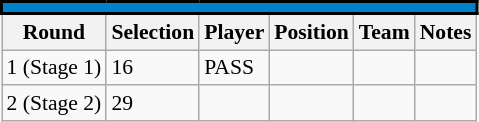<table class="wikitable sortable" style="text-align:center; font-size:90%; text-align:left;">
<tr style="border-spacing: 2px; border: 2px solid black;">
<td colspan="7" bgcolor="#0082CA" color="#0065A4" border="#FFFFFF" align="center"><strong></strong></td>
</tr>
<tr>
<th>Round</th>
<th>Selection</th>
<th>Player</th>
<th>Position</th>
<th>Team</th>
<th>Notes</th>
</tr>
<tr>
<td>1 (Stage 1)</td>
<td>16</td>
<td>PASS</td>
<td></td>
<td></td>
<td></td>
</tr>
<tr>
<td>2 (Stage 2)</td>
<td>29</td>
<td></td>
<td></td>
<td></td>
<td></td>
</tr>
</table>
